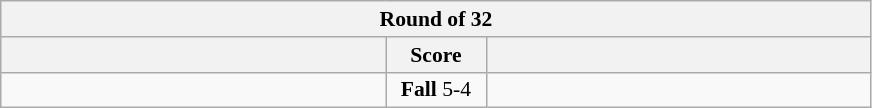<table class="wikitable" style="text-align: center; font-size:90% ">
<tr>
<th colspan=3>Round of 32</th>
</tr>
<tr>
<th align="right" width="250"></th>
<th width="60">Score</th>
<th align="left" width="250"></th>
</tr>
<tr>
<td align=left><strong></strong></td>
<td align=center><strong>Fall</strong> 5-4</td>
<td align=left></td>
</tr>
</table>
